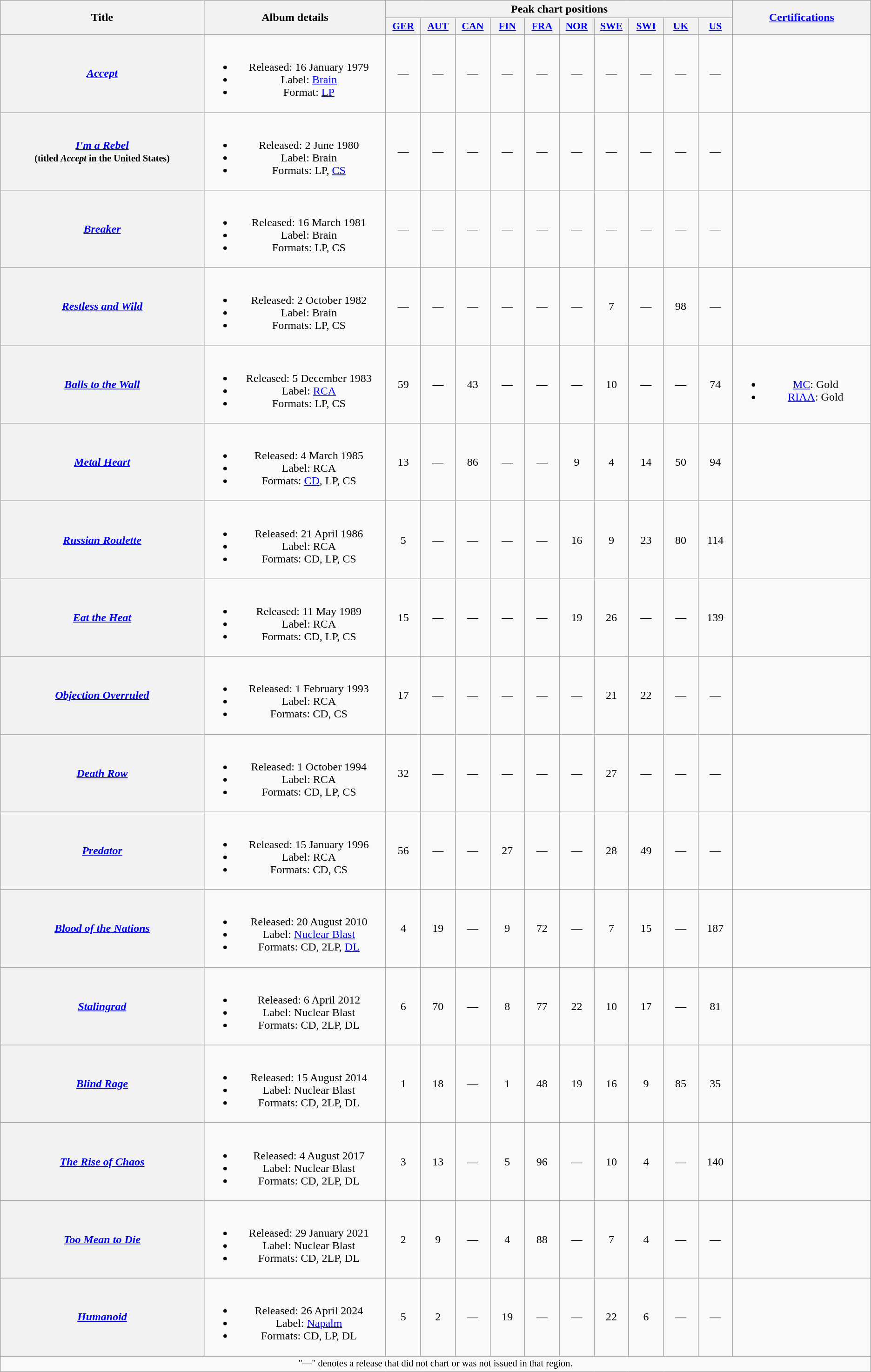<table class="wikitable plainrowheaders" style="text-align:center;">
<tr>
<th scope="col" rowspan="2" style="width:18em;">Title</th>
<th scope="col" rowspan="2" style="width:16em;">Album details</th>
<th scope="col" colspan="10">Peak chart positions</th>
<th scope="col" rowspan="2" style="width:12em;"><a href='#'>Certifications</a></th>
</tr>
<tr>
<th scope="col" style="width:3em;font-size:90%;"><a href='#'>GER</a><br></th>
<th scope="col" style="width:3em;font-size:90%;"><a href='#'>AUT</a><br></th>
<th scope="col" style="width:3em;font-size:90%;"><a href='#'>CAN</a><br></th>
<th scope="col" style="width:3em;font-size:90%;"><a href='#'>FIN</a><br></th>
<th scope="col" style="width:3em;font-size:90%;"><a href='#'>FRA</a><br></th>
<th scope="col" style="width:3em;font-size:90%;"><a href='#'>NOR</a><br></th>
<th scope="col" style="width:3em;font-size:90%;"><a href='#'>SWE</a><br></th>
<th scope="col" style="width:3em;font-size:90%;"><a href='#'>SWI</a><br></th>
<th scope="col" style="width:3em;font-size:90%;"><a href='#'>UK</a><br></th>
<th scope="col" style="width:3em;font-size:90%;"><a href='#'>US</a><br></th>
</tr>
<tr>
<th scope="row"><em><a href='#'>Accept</a></em></th>
<td><br><ul><li>Released: 16 January 1979</li><li>Label: <a href='#'>Brain</a></li><li>Format: <a href='#'>LP</a></li></ul></td>
<td>—</td>
<td>—</td>
<td>—</td>
<td>—</td>
<td>—</td>
<td>—</td>
<td>—</td>
<td>—</td>
<td>—</td>
<td>—</td>
<td></td>
</tr>
<tr>
<th scope="row"><em><a href='#'>I'm a Rebel</a></em><br><small>(titled <em>Accept</em> in the United States)</small></th>
<td><br><ul><li>Released: 2 June 1980</li><li>Label: Brain</li><li>Formats: LP, <a href='#'>CS</a></li></ul></td>
<td>—</td>
<td>—</td>
<td>—</td>
<td>—</td>
<td>—</td>
<td>—</td>
<td>—</td>
<td>—</td>
<td>—</td>
<td>—</td>
<td></td>
</tr>
<tr>
<th scope="row"><em><a href='#'>Breaker</a></em></th>
<td><br><ul><li>Released: 16 March 1981</li><li>Label: Brain</li><li>Formats: LP, CS</li></ul></td>
<td>—</td>
<td>—</td>
<td>—</td>
<td>—</td>
<td>—</td>
<td>—</td>
<td>—</td>
<td>—</td>
<td>—</td>
<td>—</td>
<td></td>
</tr>
<tr>
<th scope="row"><em><a href='#'>Restless and Wild</a></em></th>
<td><br><ul><li>Released: 2 October 1982</li><li>Label: Brain</li><li>Formats: LP, CS</li></ul></td>
<td>—</td>
<td>—</td>
<td>—</td>
<td>—</td>
<td>—</td>
<td>—</td>
<td>7</td>
<td>—</td>
<td>98</td>
<td>—</td>
<td></td>
</tr>
<tr>
<th scope="row"><em><a href='#'>Balls to the Wall</a></em></th>
<td><br><ul><li>Released: 5 December 1983</li><li>Label: <a href='#'>RCA</a></li><li>Formats: LP, CS</li></ul></td>
<td>59</td>
<td>—</td>
<td>43</td>
<td>—</td>
<td>—</td>
<td>—</td>
<td>10</td>
<td>—</td>
<td>—</td>
<td>74</td>
<td><br><ul><li><a href='#'>MC</a>: Gold</li><li><a href='#'>RIAA</a>: Gold</li></ul></td>
</tr>
<tr>
<th scope="row"><em><a href='#'>Metal Heart</a></em></th>
<td><br><ul><li>Released: 4 March 1985</li><li>Label: RCA</li><li>Formats: <a href='#'>CD</a>, LP, CS</li></ul></td>
<td>13</td>
<td>—</td>
<td>86</td>
<td>—</td>
<td>—</td>
<td>9</td>
<td>4</td>
<td>14</td>
<td>50</td>
<td>94</td>
<td></td>
</tr>
<tr>
<th scope="row"><em><a href='#'>Russian Roulette</a></em></th>
<td><br><ul><li>Released: 21 April 1986</li><li>Label: RCA</li><li>Formats: CD, LP, CS</li></ul></td>
<td>5</td>
<td>—</td>
<td>—</td>
<td>—</td>
<td>—</td>
<td>16</td>
<td>9</td>
<td>23</td>
<td>80</td>
<td>114</td>
<td></td>
</tr>
<tr>
<th scope="row"><em><a href='#'>Eat the Heat</a></em></th>
<td><br><ul><li>Released: 11 May 1989</li><li>Label: RCA</li><li>Formats: CD, LP, CS</li></ul></td>
<td>15</td>
<td>—</td>
<td>—</td>
<td>—</td>
<td>—</td>
<td>19</td>
<td>26</td>
<td>—</td>
<td>—</td>
<td>139</td>
<td></td>
</tr>
<tr>
<th scope="row"><em><a href='#'>Objection Overruled</a></em></th>
<td><br><ul><li>Released: 1 February 1993</li><li>Label: RCA</li><li>Formats: CD, CS</li></ul></td>
<td>17</td>
<td>—</td>
<td>—</td>
<td>—</td>
<td>—</td>
<td>—</td>
<td>21</td>
<td>22</td>
<td>—</td>
<td>—</td>
<td></td>
</tr>
<tr>
<th scope="row"><em><a href='#'>Death Row</a></em></th>
<td><br><ul><li>Released: 1 October 1994</li><li>Label: RCA</li><li>Formats: CD, LP, CS</li></ul></td>
<td>32</td>
<td>—</td>
<td>—</td>
<td>—</td>
<td>—</td>
<td>—</td>
<td>27</td>
<td>—</td>
<td>—</td>
<td>—</td>
<td></td>
</tr>
<tr>
<th scope="row"><em><a href='#'>Predator</a></em></th>
<td><br><ul><li>Released: 15 January 1996</li><li>Label: RCA</li><li>Formats: CD, CS</li></ul></td>
<td>56</td>
<td>—</td>
<td>—</td>
<td>27</td>
<td>—</td>
<td>—</td>
<td>28</td>
<td>49</td>
<td>—</td>
<td>—</td>
<td></td>
</tr>
<tr>
<th scope="row"><em><a href='#'>Blood of the Nations</a></em></th>
<td><br><ul><li>Released: 20 August 2010</li><li>Label: <a href='#'>Nuclear Blast</a></li><li>Formats: CD, 2LP, <a href='#'>DL</a></li></ul></td>
<td>4</td>
<td>19</td>
<td>—</td>
<td>9</td>
<td>72</td>
<td>—</td>
<td>7</td>
<td>15</td>
<td>—</td>
<td>187</td>
<td></td>
</tr>
<tr>
<th scope="row"><em><a href='#'>Stalingrad</a></em></th>
<td><br><ul><li>Released: 6 April 2012</li><li>Label: Nuclear Blast</li><li>Formats: CD, 2LP, DL</li></ul></td>
<td>6</td>
<td>70</td>
<td>—</td>
<td>8</td>
<td>77</td>
<td>22</td>
<td>10</td>
<td>17</td>
<td>—</td>
<td>81</td>
<td></td>
</tr>
<tr>
<th scope="row"><em><a href='#'>Blind Rage</a></em></th>
<td><br><ul><li>Released: 15 August 2014</li><li>Label: Nuclear Blast</li><li>Formats: CD, 2LP, DL</li></ul></td>
<td>1</td>
<td>18</td>
<td>—</td>
<td>1</td>
<td>48</td>
<td>19</td>
<td>16</td>
<td>9</td>
<td>85</td>
<td>35</td>
<td></td>
</tr>
<tr>
<th scope="row"><em><a href='#'>The Rise of Chaos</a></em></th>
<td><br><ul><li>Released: 4 August 2017</li><li>Label: Nuclear Blast</li><li>Formats: CD, 2LP, DL</li></ul></td>
<td>3</td>
<td>13</td>
<td>—</td>
<td>5</td>
<td>96</td>
<td>—</td>
<td>10</td>
<td>4</td>
<td>—</td>
<td>140</td>
<td></td>
</tr>
<tr>
<th scope="row"><em><a href='#'>Too Mean to Die</a></em></th>
<td><br><ul><li>Released: 29 January 2021</li><li>Label: Nuclear Blast</li><li>Formats: CD, 2LP, DL</li></ul></td>
<td>2</td>
<td>9</td>
<td>—</td>
<td>4</td>
<td>88</td>
<td>—</td>
<td>7<br></td>
<td>4</td>
<td>—</td>
<td>—</td>
<td></td>
</tr>
<tr>
<th scope="row"><em><a href='#'>Humanoid</a></em></th>
<td><br><ul><li>Released: 26 April 2024</li><li>Label: <a href='#'>Napalm</a></li><li>Formats: CD, LP, DL</li></ul></td>
<td>5</td>
<td>2</td>
<td>—</td>
<td>19<br></td>
<td>—</td>
<td>—</td>
<td>22<br></td>
<td>6</td>
<td>—</td>
<td>—</td>
<td></td>
</tr>
<tr>
<td align="center" colspan="13" style="font-size: 85%">"—" denotes a release that did not chart or was not issued in that region.</td>
</tr>
</table>
